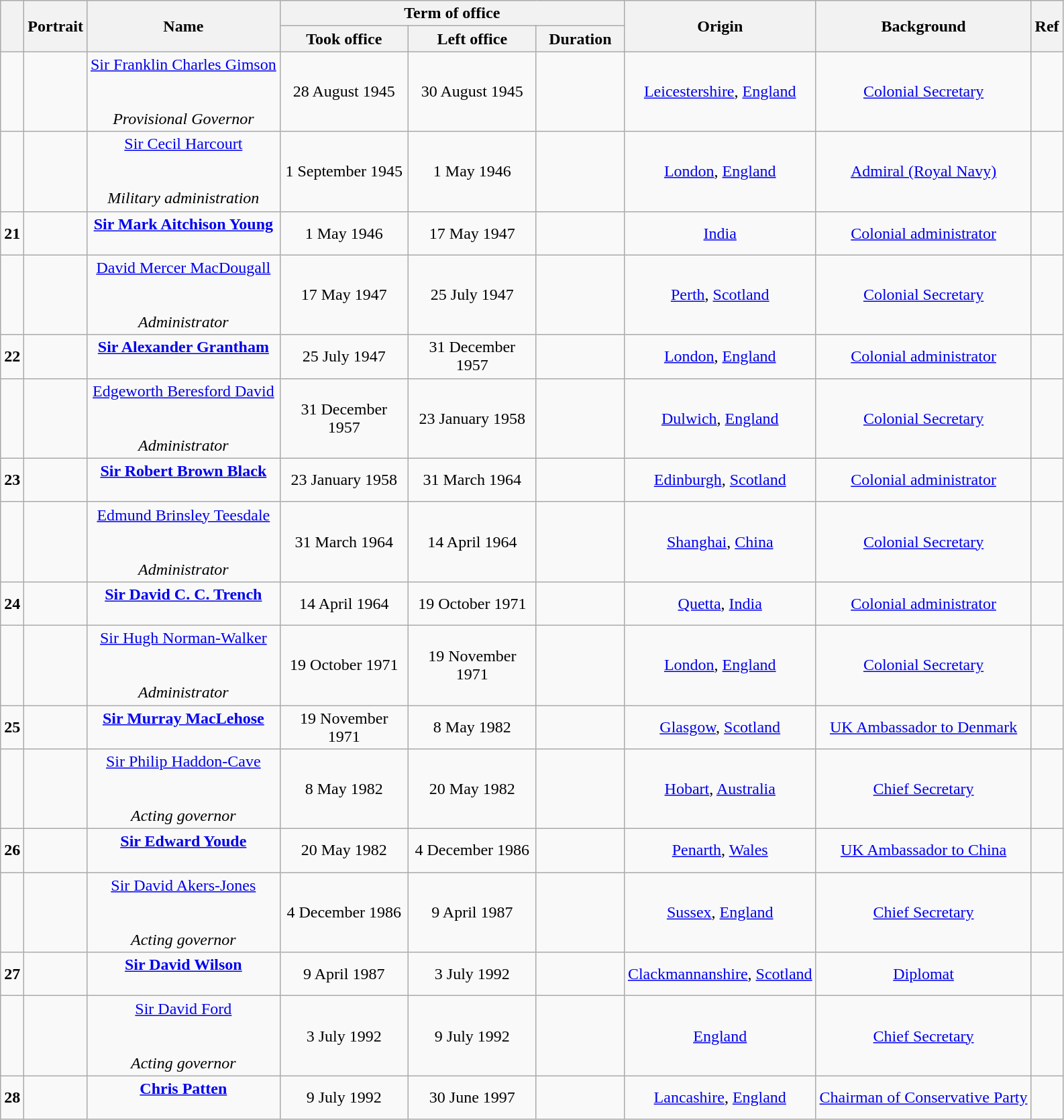<table class="wikitable" style="text-align:center">
<tr>
<th rowspan=2></th>
<th rowspan=2>Portrait</th>
<th rowspan=2>Name<br></th>
<th colspan=3>Term of office</th>
<th rowspan=2>Origin</th>
<th rowspan=2>Background</th>
<th rowspan=2>Ref</th>
</tr>
<tr>
<th style="width:120px;">Took office</th>
<th style="width:120px;">Left office</th>
<th style="width:80px;">Duration</th>
</tr>
<tr>
<td></td>
<td></td>
<td><a href='#'>Sir Franklin Charles Gimson</a><br><br><br><em>Provisional Governor</em></td>
<td>28 August 1945</td>
<td>30 August 1945</td>
<td></td>
<td><a href='#'>Leicestershire</a>, <a href='#'>England</a></td>
<td><a href='#'>Colonial Secretary</a></td>
<td></td>
</tr>
<tr>
<td></td>
<td></td>
<td><a href='#'>Sir Cecil Harcourt</a><br><br><br><em>Military administration</em></td>
<td>1 September 1945</td>
<td>1 May 1946</td>
<td></td>
<td><a href='#'>London</a>, <a href='#'>England</a></td>
<td><a href='#'>Admiral (Royal Navy)</a></td>
<td></td>
</tr>
<tr>
<td><strong>21</strong></td>
<td></td>
<td><strong><a href='#'>Sir Mark Aitchison Young</a></strong><br><br></td>
<td>1 May 1946</td>
<td>17 May 1947</td>
<td></td>
<td><a href='#'>India</a></td>
<td><a href='#'>Colonial administrator</a></td>
<td></td>
</tr>
<tr>
<td></td>
<td></td>
<td><a href='#'>David Mercer MacDougall</a><br><br><br><em>Administrator</em></td>
<td>17 May 1947</td>
<td>25 July 1947</td>
<td></td>
<td><a href='#'>Perth</a>, <a href='#'>Scotland</a></td>
<td><a href='#'>Colonial Secretary</a></td>
<td></td>
</tr>
<tr>
<td><strong>22</strong></td>
<td></td>
<td><strong><a href='#'>Sir Alexander Grantham</a></strong><br><br></td>
<td>25 July 1947</td>
<td>31 December 1957</td>
<td></td>
<td><a href='#'>London</a>, <a href='#'>England</a></td>
<td><a href='#'>Colonial administrator</a></td>
<td></td>
</tr>
<tr>
<td></td>
<td></td>
<td><a href='#'>Edgeworth Beresford David</a><br><br><br><em>Administrator</em></td>
<td>31 December 1957</td>
<td>23 January 1958</td>
<td></td>
<td><a href='#'>Dulwich</a>, <a href='#'>England</a></td>
<td><a href='#'>Colonial Secretary</a></td>
<td></td>
</tr>
<tr>
<td><strong>23</strong></td>
<td></td>
<td><strong><a href='#'>Sir Robert Brown Black</a></strong><br><br></td>
<td>23 January 1958</td>
<td>31 March 1964</td>
<td></td>
<td><a href='#'>Edinburgh</a>, <a href='#'>Scotland</a></td>
<td><a href='#'>Colonial administrator</a></td>
<td></td>
</tr>
<tr>
<td></td>
<td></td>
<td><a href='#'>Edmund Brinsley Teesdale</a><br><br><br><em>Administrator</em></td>
<td>31 March 1964</td>
<td>14 April 1964</td>
<td></td>
<td><a href='#'>Shanghai</a>, <a href='#'>China</a></td>
<td><a href='#'>Colonial Secretary</a></td>
<td></td>
</tr>
<tr>
<td><strong>24</strong></td>
<td></td>
<td><strong><a href='#'>Sir David C. C. Trench</a></strong><br><br></td>
<td>14 April 1964</td>
<td>19 October 1971</td>
<td></td>
<td><a href='#'>Quetta</a>, <a href='#'>India</a></td>
<td><a href='#'>Colonial administrator</a></td>
<td></td>
</tr>
<tr>
<td></td>
<td></td>
<td><a href='#'>Sir Hugh Norman-Walker</a><br><br><br><em>Administrator</em></td>
<td>19 October 1971</td>
<td>19 November 1971</td>
<td></td>
<td><a href='#'>London</a>, <a href='#'>England</a></td>
<td><a href='#'>Colonial Secretary</a></td>
<td></td>
</tr>
<tr>
<td><strong>25</strong></td>
<td></td>
<td><strong><a href='#'>Sir Murray MacLehose</a></strong><br><br></td>
<td>19 November 1971</td>
<td>8 May 1982</td>
<td></td>
<td><a href='#'>Glasgow</a>, <a href='#'>Scotland</a></td>
<td><a href='#'>UK Ambassador to Denmark</a></td>
<td></td>
</tr>
<tr>
<td></td>
<td></td>
<td><a href='#'>Sir Philip Haddon-Cave</a><br><br><br><em>Acting governor</em></td>
<td>8 May 1982</td>
<td>20 May 1982</td>
<td></td>
<td><a href='#'>Hobart</a>, <a href='#'>Australia</a></td>
<td><a href='#'>Chief Secretary</a></td>
<td></td>
</tr>
<tr>
<td><strong>26</strong></td>
<td></td>
<td><strong><a href='#'>Sir Edward Youde</a></strong><br><br></td>
<td>20 May 1982</td>
<td>4 December 1986</td>
<td></td>
<td><a href='#'>Penarth</a>, <a href='#'>Wales</a></td>
<td><a href='#'>UK Ambassador to China</a></td>
<td></td>
</tr>
<tr>
<td></td>
<td></td>
<td><a href='#'>Sir David Akers-Jones</a><br><br><br><em>Acting governor</em></td>
<td>4 December 1986</td>
<td>9 April 1987</td>
<td></td>
<td><a href='#'>Sussex</a>, <a href='#'>England</a></td>
<td><a href='#'>Chief Secretary</a></td>
<td></td>
</tr>
<tr>
<td><strong>27</strong></td>
<td></td>
<td><strong><a href='#'>Sir David Wilson</a></strong><br><br></td>
<td>9 April 1987</td>
<td>3 July 1992</td>
<td></td>
<td><a href='#'>Clackmannanshire</a>, <a href='#'>Scotland</a></td>
<td><a href='#'>Diplomat</a></td>
<td></td>
</tr>
<tr>
<td></td>
<td></td>
<td><a href='#'>Sir David Ford</a><br><br><br><em>Acting governor</em></td>
<td>3 July 1992</td>
<td>9 July 1992</td>
<td></td>
<td><a href='#'>England</a></td>
<td><a href='#'>Chief Secretary</a></td>
<td></td>
</tr>
<tr>
<td><strong>28</strong></td>
<td></td>
<td><strong><a href='#'>Chris Patten</a></strong><br><br></td>
<td>9 July 1992</td>
<td>30 June 1997</td>
<td></td>
<td><a href='#'>Lancashire</a>, <a href='#'>England</a></td>
<td><a href='#'>Chairman of Conservative Party</a></td>
<td></td>
</tr>
</table>
